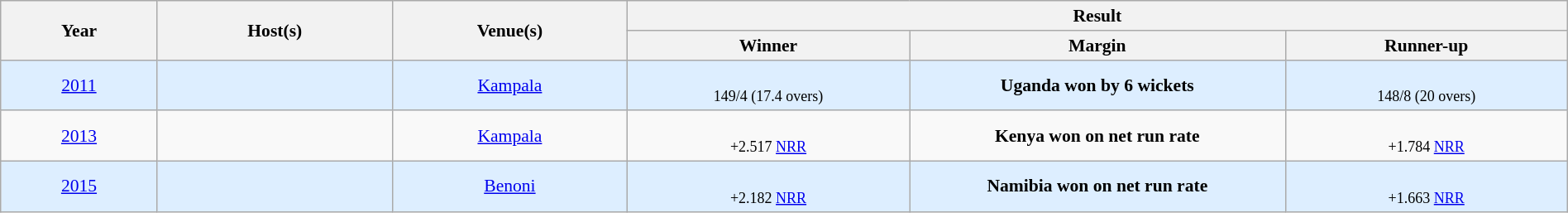<table class="wikitable" style="font-size:90%; width: 100%; text-align: center;">
<tr>
<th rowspan=2 width=10%>Year</th>
<th rowspan=2 width=15%>Host(s)</th>
<th rowspan=2 width=15%>Venue(s)</th>
<th colspan=3>Result</th>
</tr>
<tr>
<th width=18%>Winner</th>
<th width=24%>Margin</th>
<th width=18%>Runner-up</th>
</tr>
<tr style="background:#ddeeff">
<td><a href='#'>2011</a></td>
<td></td>
<td><a href='#'>Kampala</a></td>
<td><br><small>149/4 (17.4 overs)</small></td>
<td><strong>Uganda won by 6 wickets</strong><br></td>
<td><br><small>148/8 (20 overs)</small></td>
</tr>
<tr>
<td><a href='#'>2013</a></td>
<td></td>
<td><a href='#'>Kampala</a></td>
<td><br><small>+2.517 <a href='#'>NRR</a></small></td>
<td><strong>Kenya won on net run rate</strong><br></td>
<td><br><small>+1.784 <a href='#'>NRR</a></small></td>
</tr>
<tr style="background:#ddeeff">
<td><a href='#'>2015</a></td>
<td></td>
<td><a href='#'>Benoni</a></td>
<td><br><small>+2.182 <a href='#'>NRR</a></small></td>
<td><strong>Namibia won on net run rate</strong><br></td>
<td><br><small>+1.663 <a href='#'>NRR</a></small></td>
</tr>
</table>
